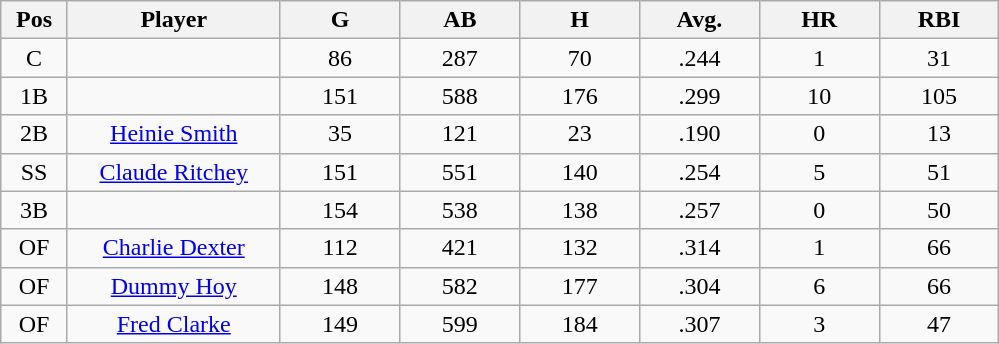<table class="wikitable sortable">
<tr>
<th bgcolor="#DDDDFF" width="5%">Pos</th>
<th bgcolor="#DDDDFF" width="16%">Player</th>
<th bgcolor="#DDDDFF" width="9%">G</th>
<th bgcolor="#DDDDFF" width="9%">AB</th>
<th bgcolor="#DDDDFF" width="9%">H</th>
<th bgcolor="#DDDDFF" width="9%">Avg.</th>
<th bgcolor="#DDDDFF" width="9%">HR</th>
<th bgcolor="#DDDDFF" width="9%">RBI</th>
</tr>
<tr align="center">
<td>C</td>
<td></td>
<td>86</td>
<td>287</td>
<td>70</td>
<td>.244</td>
<td>1</td>
<td>31</td>
</tr>
<tr align="center">
<td>1B</td>
<td></td>
<td>151</td>
<td>588</td>
<td>176</td>
<td>.299</td>
<td>10</td>
<td>105</td>
</tr>
<tr align="center">
<td>2B</td>
<td><a href='#'>Heinie Smith</a></td>
<td>35</td>
<td>121</td>
<td>23</td>
<td>.190</td>
<td>0</td>
<td>13</td>
</tr>
<tr align="center">
<td>SS</td>
<td><a href='#'>Claude Ritchey</a></td>
<td>151</td>
<td>551</td>
<td>140</td>
<td>.254</td>
<td>5</td>
<td>51</td>
</tr>
<tr align=center>
<td>3B</td>
<td></td>
<td>154</td>
<td>538</td>
<td>138</td>
<td>.257</td>
<td>0</td>
<td>50</td>
</tr>
<tr align="center">
<td>OF</td>
<td><a href='#'>Charlie Dexter</a></td>
<td>112</td>
<td>421</td>
<td>132</td>
<td>.314</td>
<td>1</td>
<td>66</td>
</tr>
<tr align=center>
<td>OF</td>
<td><a href='#'>Dummy Hoy</a></td>
<td>148</td>
<td>582</td>
<td>177</td>
<td>.304</td>
<td>6</td>
<td>66</td>
</tr>
<tr align=center>
<td>OF</td>
<td><a href='#'>Fred Clarke</a></td>
<td>149</td>
<td>599</td>
<td>184</td>
<td>.307</td>
<td>3</td>
<td>47</td>
</tr>
</table>
